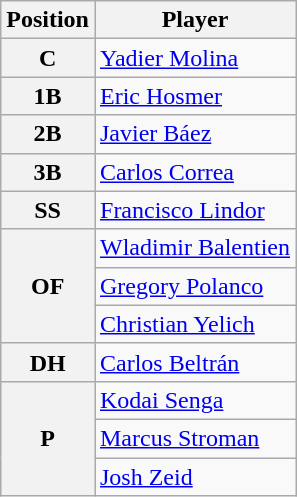<table class=wikitable>
<tr>
<th>Position</th>
<th>Player</th>
</tr>
<tr>
<th>C</th>
<td> <a href='#'>Yadier Molina</a></td>
</tr>
<tr>
<th>1B</th>
<td> <a href='#'>Eric Hosmer</a></td>
</tr>
<tr>
<th>2B</th>
<td> <a href='#'>Javier Báez</a></td>
</tr>
<tr>
<th>3B</th>
<td> <a href='#'>Carlos Correa</a></td>
</tr>
<tr>
<th>SS</th>
<td> <a href='#'>Francisco Lindor</a></td>
</tr>
<tr>
<th rowspan=3>OF</th>
<td> <a href='#'>Wladimir Balentien</a></td>
</tr>
<tr>
<td> <a href='#'>Gregory Polanco</a></td>
</tr>
<tr>
<td> <a href='#'>Christian Yelich</a></td>
</tr>
<tr>
<th>DH</th>
<td> <a href='#'>Carlos Beltrán</a></td>
</tr>
<tr>
<th rowspan=3>P</th>
<td> <a href='#'>Kodai Senga</a></td>
</tr>
<tr>
<td> <a href='#'>Marcus Stroman</a></td>
</tr>
<tr>
<td> <a href='#'>Josh Zeid</a></td>
</tr>
</table>
